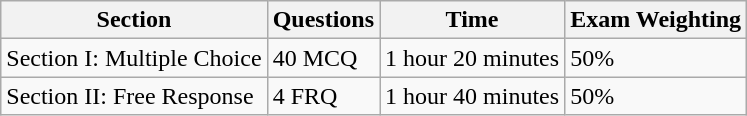<table class="wikitable">
<tr>
<th>Section</th>
<th>Questions</th>
<th>Time</th>
<th>Exam Weighting</th>
</tr>
<tr>
<td>Section I: Multiple Choice</td>
<td>40 MCQ</td>
<td>1 hour 20 minutes</td>
<td>50%</td>
</tr>
<tr>
<td>Section II: Free Response</td>
<td>4 FRQ</td>
<td>1 hour 40 minutes</td>
<td>50%</td>
</tr>
</table>
